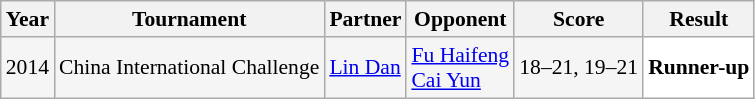<table class="sortable wikitable" style="font-size: 90%">
<tr>
<th>Year</th>
<th>Tournament</th>
<th>Partner</th>
<th>Opponent</th>
<th>Score</th>
<th>Result</th>
</tr>
<tr style="background:#F5F5F5">
<td align="center">2014</td>
<td align="left">China International Challenge</td>
<td align="left"> <a href='#'>Lin Dan</a></td>
<td align="left"> <a href='#'>Fu Haifeng</a> <br>  <a href='#'>Cai Yun</a></td>
<td align="left">18–21, 19–21</td>
<td style="text-align:left; background:white"> <strong>Runner-up</strong></td>
</tr>
</table>
